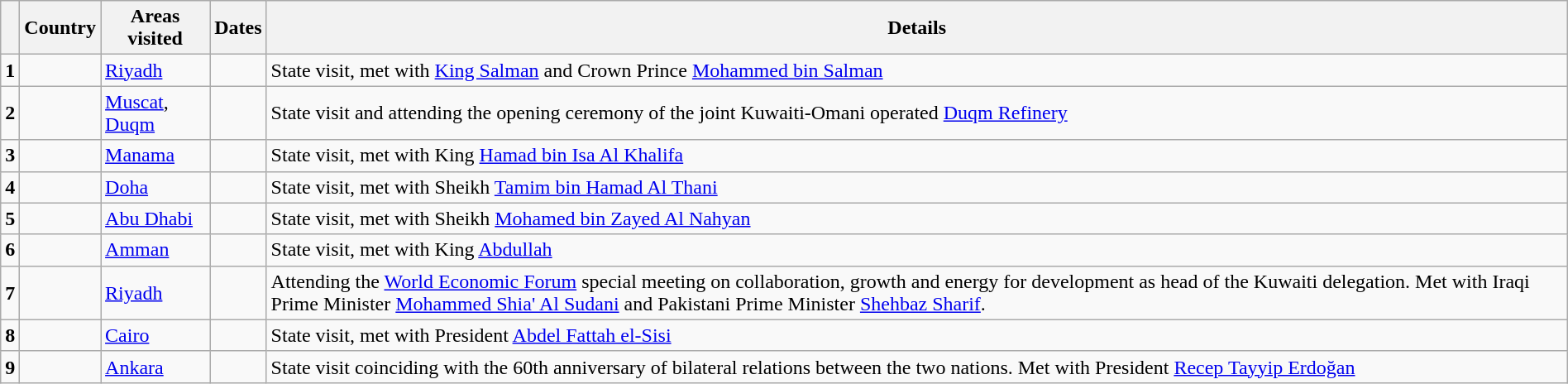<table class="wikitable sortable" style="margin: 1em auto 1em auto">
<tr>
<th></th>
<th>Country</th>
<th>Areas visited</th>
<th>Dates</th>
<th class="unsortable">Details</th>
</tr>
<tr>
<td><strong>1</strong></td>
<td></td>
<td><a href='#'>Riyadh</a></td>
<td></td>
<td>State visit, met with <a href='#'>King Salman</a> and Crown Prince <a href='#'>Mohammed bin Salman</a></td>
</tr>
<tr>
<td><strong>2</strong></td>
<td></td>
<td><a href='#'>Muscat</a>, <a href='#'>Duqm</a></td>
<td></td>
<td>State visit and attending the opening ceremony of the joint Kuwaiti-Omani operated <a href='#'>Duqm Refinery</a></td>
</tr>
<tr>
<td><strong>3</strong></td>
<td></td>
<td><a href='#'>Manama</a></td>
<td></td>
<td>State visit, met with King <a href='#'>Hamad bin Isa Al Khalifa</a></td>
</tr>
<tr>
<td><strong>4</strong></td>
<td></td>
<td><a href='#'>Doha</a></td>
<td></td>
<td>State visit, met with Sheikh <a href='#'>Tamim bin Hamad Al Thani</a></td>
</tr>
<tr>
<td><strong>5</strong></td>
<td></td>
<td><a href='#'>Abu Dhabi</a></td>
<td></td>
<td>State visit, met with Sheikh <a href='#'>Mohamed bin Zayed Al Nahyan</a></td>
</tr>
<tr>
<td><strong>6</strong></td>
<td></td>
<td><a href='#'>Amman</a></td>
<td></td>
<td>State visit, met with King <a href='#'>Abdullah</a></td>
</tr>
<tr>
<td><strong>7</strong></td>
<td></td>
<td><a href='#'>Riyadh</a></td>
<td></td>
<td>Attending the <a href='#'>World Economic Forum</a> special meeting on collaboration, growth and energy for development as head of the Kuwaiti delegation. Met with Iraqi Prime Minister <a href='#'>Mohammed Shia' Al Sudani</a> and Pakistani Prime Minister <a href='#'>Shehbaz Sharif</a>.</td>
</tr>
<tr>
<td><strong>8</strong></td>
<td></td>
<td><a href='#'>Cairo</a></td>
<td></td>
<td>State visit, met with President <a href='#'>Abdel Fattah el-Sisi</a></td>
</tr>
<tr>
<td><strong>9</strong></td>
<td></td>
<td><a href='#'>Ankara</a></td>
<td></td>
<td>State visit coinciding with the 60th anniversary of bilateral relations between the two nations. Met with President <a href='#'>Recep Tayyip Erdoğan</a></td>
</tr>
</table>
